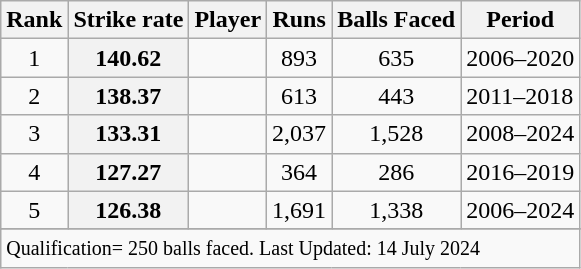<table class="wikitable sortable">
<tr>
<th scope=col>Rank</th>
<th scope=col>Strike rate</th>
<th scope=col>Player</th>
<th scope=col>Runs</th>
<th scope=col>Balls Faced</th>
<th scope=col>Period</th>
</tr>
<tr>
<td align=center>1</td>
<th scope=row style=text-align:center;>140.62</th>
<td></td>
<td align=center>893</td>
<td align=center>635</td>
<td>2006–2020</td>
</tr>
<tr>
<td align=center>2</td>
<th scope=row style=text-align:center;>138.37</th>
<td></td>
<td align=center>613</td>
<td align=center>443</td>
<td>2011–2018</td>
</tr>
<tr>
<td align=center>3</td>
<th scope=row style=text-align:center;>133.31</th>
<td></td>
<td align=center>2,037</td>
<td align=center>1,528</td>
<td>2008–2024</td>
</tr>
<tr>
<td align=center>4</td>
<th scope=row style=text-align:center;>127.27</th>
<td></td>
<td align=center>364</td>
<td align=center>286</td>
<td>2016–2019</td>
</tr>
<tr>
<td align=center>5</td>
<th scope=row style=text-align:center;>126.38</th>
<td></td>
<td align=center>1,691</td>
<td align=center>1,338</td>
<td>2006–2024</td>
</tr>
<tr>
</tr>
<tr class=sortbottom>
<td colspan=6><small>Qualification= 250 balls faced. Last Updated: 14 July 2024</small></td>
</tr>
</table>
